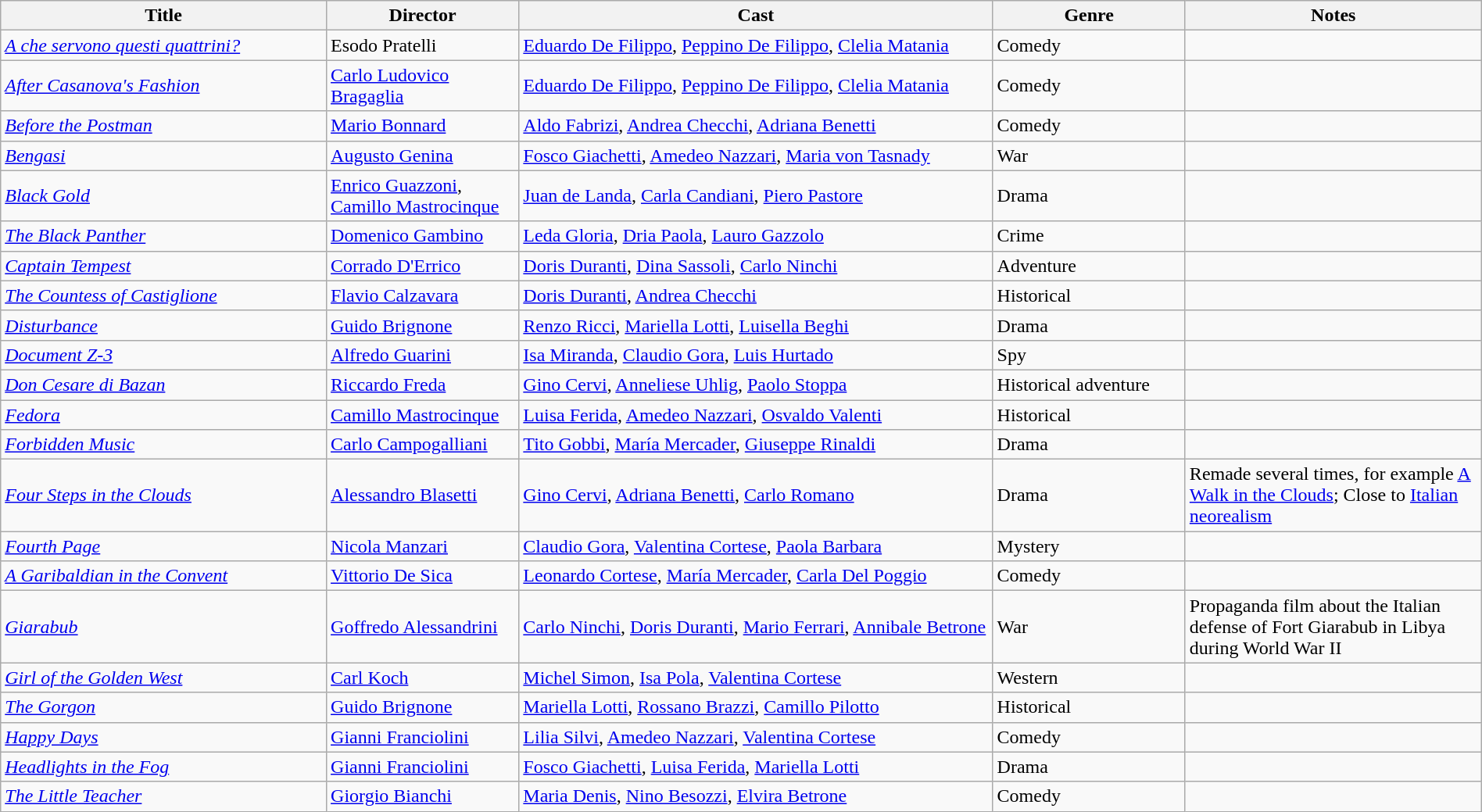<table class="wikitable" style="width:100%;">
<tr>
<th style="width:22%;">Title</th>
<th style="width:13%;">Director</th>
<th style="width:32%;">Cast</th>
<th style="width:13%;">Genre</th>
<th style="width:20%;">Notes</th>
</tr>
<tr>
<td><em><a href='#'>A che servono questi quattrini?</a></em></td>
<td>Esodo Pratelli</td>
<td><a href='#'>Eduardo De Filippo</a>, <a href='#'>Peppino De Filippo</a>, <a href='#'>Clelia Matania</a></td>
<td>Comedy</td>
<td></td>
</tr>
<tr>
<td><em><a href='#'>After Casanova's Fashion</a></em></td>
<td><a href='#'>Carlo Ludovico Bragaglia</a></td>
<td><a href='#'>Eduardo De Filippo</a>, <a href='#'>Peppino De Filippo</a>, <a href='#'>Clelia Matania</a></td>
<td>Comedy</td>
<td></td>
</tr>
<tr>
<td><em><a href='#'>Before the Postman</a></em></td>
<td><a href='#'>Mario Bonnard</a></td>
<td><a href='#'>Aldo Fabrizi</a>, <a href='#'>Andrea Checchi</a>, <a href='#'>Adriana Benetti</a></td>
<td>Comedy</td>
<td></td>
</tr>
<tr>
<td><em><a href='#'>Bengasi</a></em></td>
<td><a href='#'>Augusto Genina</a></td>
<td><a href='#'>Fosco Giachetti</a>, <a href='#'>Amedeo Nazzari</a>, <a href='#'>Maria von Tasnady</a></td>
<td>War</td>
<td></td>
</tr>
<tr>
<td><em><a href='#'>Black Gold</a></em></td>
<td><a href='#'>Enrico Guazzoni</a>, <a href='#'>Camillo Mastrocinque</a></td>
<td><a href='#'>Juan de Landa</a>, <a href='#'>Carla Candiani</a>, <a href='#'>Piero Pastore</a></td>
<td>Drama</td>
<td></td>
</tr>
<tr>
<td><em><a href='#'>The Black Panther</a></em></td>
<td><a href='#'>Domenico Gambino</a></td>
<td><a href='#'>Leda Gloria</a>, <a href='#'>Dria Paola</a>, <a href='#'>Lauro Gazzolo</a></td>
<td>Crime</td>
<td></td>
</tr>
<tr>
<td><em><a href='#'>Captain Tempest</a></em></td>
<td><a href='#'>Corrado D'Errico</a></td>
<td><a href='#'>Doris Duranti</a>, <a href='#'>Dina Sassoli</a>, <a href='#'>Carlo Ninchi</a></td>
<td>Adventure</td>
<td></td>
</tr>
<tr>
<td><em><a href='#'>The Countess of Castiglione</a></em></td>
<td><a href='#'>Flavio Calzavara</a></td>
<td><a href='#'>Doris Duranti</a>, <a href='#'>Andrea Checchi</a></td>
<td>Historical</td>
<td></td>
</tr>
<tr>
<td><em><a href='#'>Disturbance</a></em></td>
<td><a href='#'>Guido Brignone</a></td>
<td><a href='#'>Renzo Ricci</a>, <a href='#'>Mariella Lotti</a>, <a href='#'>Luisella Beghi</a></td>
<td>Drama</td>
<td></td>
</tr>
<tr>
<td><em><a href='#'>Document Z-3</a></em></td>
<td><a href='#'>Alfredo Guarini</a></td>
<td><a href='#'>Isa Miranda</a>, <a href='#'>Claudio Gora</a>, <a href='#'>Luis Hurtado</a></td>
<td>Spy</td>
<td></td>
</tr>
<tr>
<td><em><a href='#'>Don Cesare di Bazan</a></em></td>
<td><a href='#'>Riccardo Freda</a></td>
<td><a href='#'>Gino Cervi</a>, <a href='#'>Anneliese Uhlig</a>, <a href='#'>Paolo Stoppa</a></td>
<td>Historical adventure</td>
<td></td>
</tr>
<tr>
<td><em><a href='#'>Fedora</a></em></td>
<td><a href='#'>Camillo Mastrocinque</a></td>
<td><a href='#'>Luisa Ferida</a>, <a href='#'>Amedeo Nazzari</a>, <a href='#'>Osvaldo Valenti</a></td>
<td>Historical</td>
<td></td>
</tr>
<tr>
<td><em><a href='#'>Forbidden Music</a></em></td>
<td><a href='#'>Carlo Campogalliani</a></td>
<td><a href='#'>Tito Gobbi</a>, <a href='#'>María Mercader</a>, <a href='#'>Giuseppe Rinaldi</a></td>
<td>Drama</td>
<td></td>
</tr>
<tr>
<td><em><a href='#'>Four Steps in the Clouds</a></em></td>
<td><a href='#'>Alessandro Blasetti</a></td>
<td><a href='#'>Gino Cervi</a>, <a href='#'>Adriana Benetti</a>, <a href='#'>Carlo Romano</a></td>
<td>Drama</td>
<td>Remade several times, for example <a href='#'>A Walk in the Clouds</a>; Close to <a href='#'>Italian neorealism</a></td>
</tr>
<tr>
<td><em><a href='#'>Fourth Page</a></em></td>
<td><a href='#'>Nicola Manzari</a></td>
<td><a href='#'>Claudio Gora</a>, <a href='#'>Valentina Cortese</a>, <a href='#'>Paola Barbara</a></td>
<td>Mystery</td>
<td></td>
</tr>
<tr>
<td><em><a href='#'>A Garibaldian in the Convent</a></em></td>
<td><a href='#'>Vittorio De Sica</a></td>
<td><a href='#'>Leonardo Cortese</a>, <a href='#'>María Mercader</a>, <a href='#'>Carla Del Poggio</a></td>
<td>Comedy</td>
<td></td>
</tr>
<tr>
<td><em><a href='#'>Giarabub</a></em></td>
<td><a href='#'>Goffredo Alessandrini</a></td>
<td><a href='#'>Carlo Ninchi</a>, <a href='#'>Doris Duranti</a>, <a href='#'>Mario Ferrari</a>, <a href='#'>Annibale Betrone</a></td>
<td>War</td>
<td>Propaganda film about the Italian defense of Fort Giarabub in Libya during World War II</td>
</tr>
<tr>
<td><em><a href='#'>Girl of the Golden West</a></em></td>
<td><a href='#'>Carl Koch</a></td>
<td><a href='#'>Michel Simon</a>, <a href='#'>Isa Pola</a>, <a href='#'>Valentina Cortese </a></td>
<td>Western</td>
<td></td>
</tr>
<tr>
<td><em><a href='#'>The Gorgon</a></em></td>
<td><a href='#'>Guido Brignone</a></td>
<td><a href='#'>Mariella Lotti</a>, <a href='#'>Rossano Brazzi</a>, <a href='#'>Camillo Pilotto</a></td>
<td>Historical</td>
<td></td>
</tr>
<tr>
<td><em><a href='#'>Happy Days</a></em></td>
<td><a href='#'>Gianni Franciolini</a></td>
<td><a href='#'>Lilia Silvi</a>, <a href='#'>Amedeo Nazzari</a>, <a href='#'>Valentina Cortese</a></td>
<td>Comedy</td>
<td></td>
</tr>
<tr>
<td><em><a href='#'>Headlights in the Fog</a></em></td>
<td><a href='#'>Gianni Franciolini</a></td>
<td><a href='#'>Fosco Giachetti</a>, <a href='#'>Luisa Ferida</a>, <a href='#'>Mariella Lotti</a></td>
<td>Drama</td>
<td></td>
</tr>
<tr>
<td><em><a href='#'>The Little Teacher</a></em></td>
<td><a href='#'>Giorgio Bianchi</a></td>
<td><a href='#'>Maria Denis</a>, <a href='#'>Nino Besozzi</a>, <a href='#'>Elvira Betrone</a></td>
<td>Comedy</td>
<td></td>
</tr>
</table>
